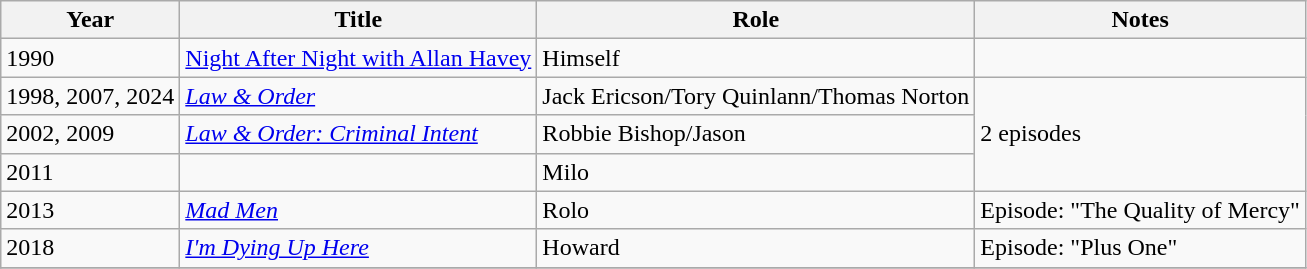<table class="wikitable sortable">
<tr>
<th>Year</th>
<th>Title</th>
<th>Role</th>
<th>Notes</th>
</tr>
<tr>
<td>1990</td>
<td><a href='#'>Night After Night with Allan Havey</a></td>
<td>Himself</td>
</tr>
<tr>
<td>1998, 2007, 2024</td>
<td><em><a href='#'>Law & Order</a></em></td>
<td>Jack Ericson/Tory Quinlann/Thomas Norton</td>
<td rowspan="3">2 episodes</td>
</tr>
<tr>
<td>2002, 2009</td>
<td><em><a href='#'>Law & Order: Criminal Intent</a></em></td>
<td>Robbie Bishop/Jason</td>
</tr>
<tr>
<td>2011</td>
<td><em></em></td>
<td>Milo</td>
</tr>
<tr>
<td>2013</td>
<td><em><a href='#'>Mad Men</a></em></td>
<td>Rolo</td>
<td>Episode: "The Quality of Mercy"</td>
</tr>
<tr>
<td>2018</td>
<td><em><a href='#'>I'm Dying Up Here</a></em></td>
<td>Howard</td>
<td>Episode: "Plus One"</td>
</tr>
<tr>
</tr>
</table>
